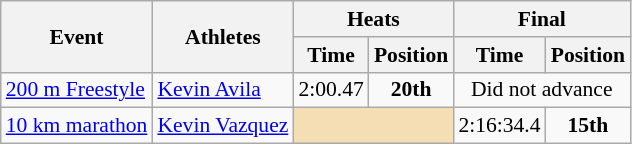<table class="wikitable" border="1" style="font-size:90%">
<tr>
<th rowspan=2>Event</th>
<th rowspan=2>Athletes</th>
<th colspan=2>Heats</th>
<th colspan=2>Final</th>
</tr>
<tr>
<th>Time</th>
<th>Position</th>
<th>Time</th>
<th>Position</th>
</tr>
<tr>
<td><a href='#'>200 m Freestyle</a></td>
<td><a href='#'>Kevin Avila</a></td>
<td align=center>2:00.47</td>
<td align=center><strong>20th</strong></td>
<td align=center colspan=2>Did not advance</td>
</tr>
<tr>
<td><a href='#'>10 km marathon</a></td>
<td><a href='#'>Kevin Vazquez</a></td>
<td colspan=2 bgcolor=wheat></td>
<td align=center>2:16:34.4</td>
<td align=center><strong>15th</strong></td>
</tr>
</table>
